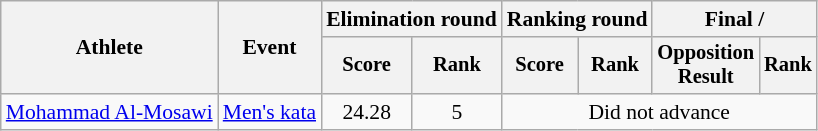<table class="wikitable" style="font-size:90%;">
<tr>
<th rowspan=2>Athlete</th>
<th rowspan=2>Event</th>
<th colspan=2>Elimination round</th>
<th colspan=2>Ranking round</th>
<th colspan=2>Final / </th>
</tr>
<tr style="font-size:95%">
<th>Score</th>
<th>Rank</th>
<th>Score</th>
<th>Rank</th>
<th>Opposition<br>Result</th>
<th>Rank</th>
</tr>
<tr align=center>
<td align=left><a href='#'>Mohammad Al-Mosawi</a></td>
<td align=left><a href='#'>Men's kata</a></td>
<td>24.28</td>
<td>5</td>
<td colspan=4>Did not advance</td>
</tr>
</table>
